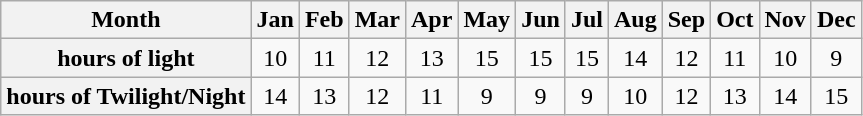<table class="wikitable" style="text-align:center;">
<tr>
<th>Month</th>
<th>Jan</th>
<th>Feb</th>
<th>Mar</th>
<th>Apr</th>
<th>May</th>
<th>Jun</th>
<th>Jul</th>
<th>Aug</th>
<th>Sep</th>
<th>Oct</th>
<th>Nov</th>
<th>Dec</th>
</tr>
<tr>
<th>hours of light</th>
<td>10</td>
<td>11</td>
<td>12</td>
<td>13</td>
<td>15</td>
<td>15</td>
<td>15</td>
<td>14</td>
<td>12</td>
<td>11</td>
<td>10</td>
<td>9</td>
</tr>
<tr>
<th>hours of Twilight/Night</th>
<td>14</td>
<td>13</td>
<td>12</td>
<td>11</td>
<td>9</td>
<td>9</td>
<td>9</td>
<td>10</td>
<td>12</td>
<td>13</td>
<td>14</td>
<td>15</td>
</tr>
</table>
